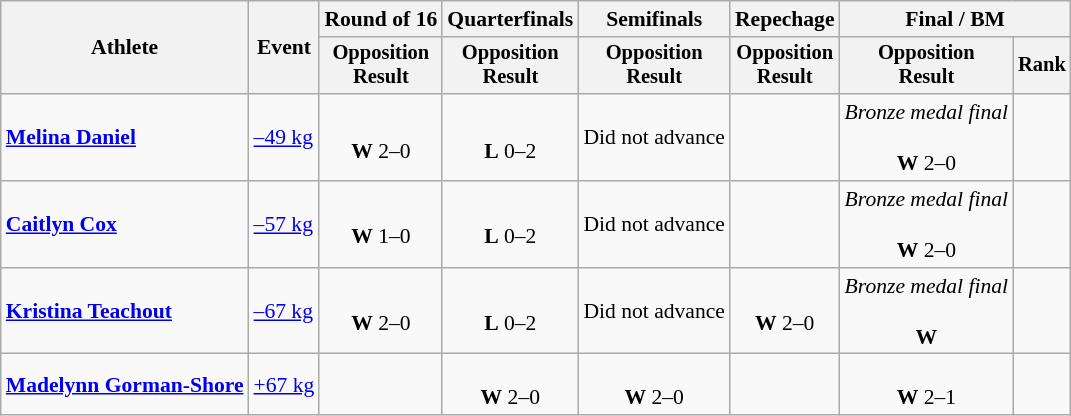<table class=wikitable style=font-size:90%;text-align:center>
<tr>
<th rowspan=2>Athlete</th>
<th rowspan=2>Event</th>
<th>Round of 16</th>
<th>Quarterfinals</th>
<th>Semifinals</th>
<th>Repechage</th>
<th colspan=2>Final / BM</th>
</tr>
<tr style=font-size:95%>
<th>Opposition<br>Result</th>
<th>Opposition<br>Result</th>
<th>Opposition<br>Result</th>
<th>Opposition<br>Result</th>
<th>Opposition<br>Result</th>
<th>Rank</th>
</tr>
<tr>
<td align=left><strong><a href='#'>Melina Daniel</a> </strong></td>
<td align=left><a href='#'>–49 kg</a></td>
<td><br><strong>W</strong> 2–0</td>
<td><br><strong>L</strong> 0–2</td>
<td>Did not advance</td>
<td></td>
<td><em>Bronze medal final</em><br><br><strong>W</strong> 2–0</td>
<td></td>
</tr>
<tr>
<td align=left><strong><a href='#'>Caitlyn Cox</a></strong></td>
<td align=left><a href='#'>–57 kg</a></td>
<td><br><strong>W</strong> 1–0</td>
<td><br><strong>L</strong> 0–2</td>
<td>Did not advance</td>
<td></td>
<td><em>Bronze medal final</em><br><br><strong>W</strong> 2–0</td>
<td></td>
</tr>
<tr>
<td align=left><strong><a href='#'>Kristina Teachout</a></strong></td>
<td align=left><a href='#'>–67 kg</a></td>
<td><br><strong>W</strong> 2–0</td>
<td><br><strong>L</strong> 0–2</td>
<td>Did not advance</td>
<td><br><strong>W</strong> 2–0</td>
<td><em>Bronze medal final</em><br><br><strong>W</strong> </td>
<td></td>
</tr>
<tr>
<td align=left><strong><a href='#'>Madelynn Gorman-Shore</a></strong></td>
<td align=left><a href='#'>+67 kg</a></td>
<td></td>
<td><br><strong>W</strong> 2–0</td>
<td><br><strong>W</strong> 2–0</td>
<td></td>
<td><br><strong>W</strong> 2–1</td>
<td></td>
</tr>
</table>
